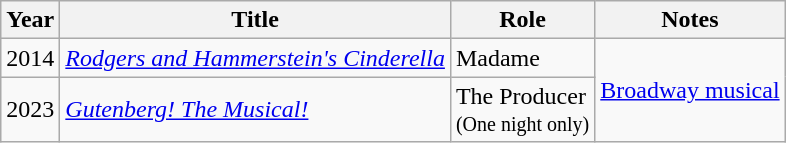<table class="wikitable">
<tr>
<th>Year</th>
<th>Title</th>
<th>Role</th>
<th>Notes</th>
</tr>
<tr>
<td>2014</td>
<td><em><a href='#'>Rodgers and Hammerstein's Cinderella</a></em></td>
<td>Madame</td>
<td rowspan=2><a href='#'>Broadway musical</a></td>
</tr>
<tr>
<td>2023</td>
<td><em><a href='#'>Gutenberg! The Musical!</a></em></td>
<td>The Producer<br><small>(One night only)</small></td>
</tr>
</table>
